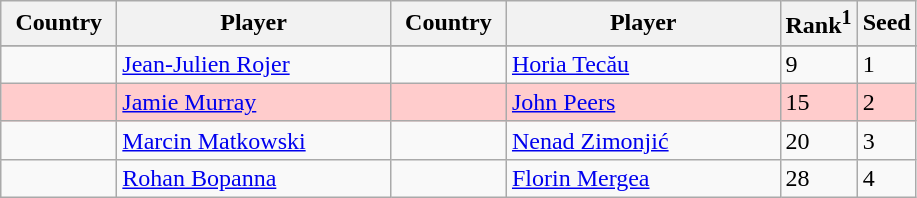<table class="sortable wikitable">
<tr>
<th width="70">Country</th>
<th width="175">Player</th>
<th width="70">Country</th>
<th width="175">Player</th>
<th>Rank<sup>1</sup></th>
<th>Seed</th>
</tr>
<tr style="background:#cfc;">
</tr>
<tr>
<td></td>
<td><a href='#'>Jean-Julien Rojer</a></td>
<td></td>
<td><a href='#'>Horia Tecău</a></td>
<td>9</td>
<td>1</td>
</tr>
<tr style="background:#fcc;">
<td></td>
<td><a href='#'>Jamie Murray</a></td>
<td></td>
<td><a href='#'>John Peers</a></td>
<td>15</td>
<td>2</td>
</tr>
<tr>
<td></td>
<td><a href='#'>Marcin Matkowski</a></td>
<td></td>
<td><a href='#'>Nenad Zimonjić</a></td>
<td>20</td>
<td>3</td>
</tr>
<tr>
<td></td>
<td><a href='#'>Rohan Bopanna</a></td>
<td></td>
<td><a href='#'>Florin Mergea</a></td>
<td>28</td>
<td>4</td>
</tr>
</table>
